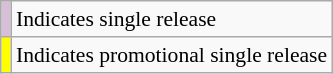<table class="wikitable" style="font-size:90%;">
<tr>
<td style="background:thistle;"></td>
<td>Indicates single release</td>
</tr>
<tr>
<td style="background:#ff0;"></td>
<td>Indicates promotional single release</td>
</tr>
</table>
